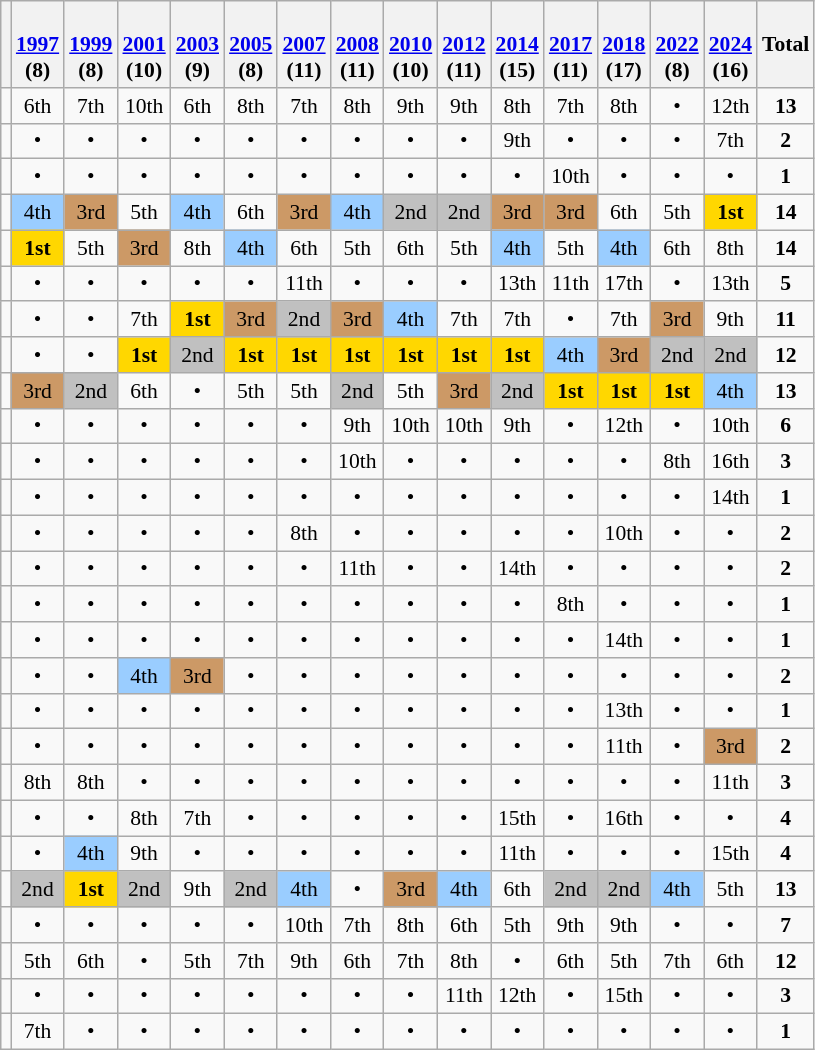<table class="wikitable" style="text-align:center; font-size:90%">
<tr>
<th></th>
<th><br><a href='#'>1997</a><br>(8)</th>
<th><br><a href='#'>1999</a><br> (8)</th>
<th><br><a href='#'>2001</a><br>(10)</th>
<th><br><a href='#'>2003</a><br>(9)</th>
<th><br><a href='#'>2005</a><br>(8)</th>
<th><br><a href='#'>2007</a><br>(11)</th>
<th><br><a href='#'>2008</a><br>(11)</th>
<th><br><a href='#'>2010</a><br>(10)</th>
<th><br><a href='#'>2012</a><br>(11)</th>
<th><br><a href='#'>2014</a><br>(15)</th>
<th><br><a href='#'>2017</a><br>(11)</th>
<th><br><a href='#'>2018</a><br>(17)</th>
<th><br><a href='#'>2022</a><br>(8)</th>
<th><br><a href='#'>2024</a><br>(16)</th>
<th>Total</th>
</tr>
<tr>
<td align=left></td>
<td>6th</td>
<td>7th</td>
<td>10th</td>
<td>6th</td>
<td>8th</td>
<td>7th</td>
<td>8th</td>
<td>9th</td>
<td>9th</td>
<td>8th</td>
<td>7th</td>
<td>8th</td>
<td>•</td>
<td>12th</td>
<td><strong>13</strong></td>
</tr>
<tr>
<td align=left></td>
<td>•</td>
<td>•</td>
<td>•</td>
<td>•</td>
<td>•</td>
<td>•</td>
<td>•</td>
<td>•</td>
<td>•</td>
<td>9th</td>
<td>•</td>
<td>•</td>
<td>•</td>
<td>7th</td>
<td><strong>2</strong></td>
</tr>
<tr>
<td align=left></td>
<td>•</td>
<td>•</td>
<td>•</td>
<td>•</td>
<td>•</td>
<td>•</td>
<td>•</td>
<td>•</td>
<td>•</td>
<td>•</td>
<td>10th</td>
<td>•</td>
<td>•</td>
<td>•</td>
<td><strong>1</strong></td>
</tr>
<tr>
<td align=left></td>
<td bgcolor=#9acdff>4th</td>
<td bgcolor=#cc9966>3rd</td>
<td>5th</td>
<td bgcolor=#9acdff>4th</td>
<td>6th</td>
<td bgcolor=#cc9966>3rd</td>
<td bgcolor=#9acdff>4th</td>
<td bgcolor=silver>2nd</td>
<td bgcolor=silver>2nd</td>
<td bgcolor=#cc9966>3rd</td>
<td bgcolor=#cc9966>3rd</td>
<td>6th</td>
<td>5th</td>
<td bgcolor=gold><strong>1st</strong></td>
<td><strong>14</strong></td>
</tr>
<tr>
<td align=left></td>
<td bgcolor=gold><strong>1st</strong></td>
<td>5th</td>
<td bgcolor=#cc9966>3rd</td>
<td>8th</td>
<td bgcolor=#9acdff>4th</td>
<td>6th</td>
<td>5th</td>
<td>6th</td>
<td>5th</td>
<td bgcolor=#9acdff>4th</td>
<td>5th</td>
<td bgcolor=#9acdff>4th</td>
<td>6th</td>
<td>8th</td>
<td><strong>14</strong></td>
</tr>
<tr>
<td align=left></td>
<td>•</td>
<td>•</td>
<td>•</td>
<td>•</td>
<td>•</td>
<td>11th</td>
<td>•</td>
<td>•</td>
<td>•</td>
<td>13th</td>
<td>11th</td>
<td>17th</td>
<td>•</td>
<td>13th</td>
<td><strong>5</strong></td>
</tr>
<tr>
<td align=left></td>
<td>•</td>
<td>•</td>
<td>7th</td>
<td bgcolor=gold><strong>1st</strong></td>
<td bgcolor=#cc9966>3rd</td>
<td bgcolor=silver>2nd</td>
<td bgcolor=#cc9966>3rd</td>
<td bgcolor=#9acdff>4th</td>
<td>7th</td>
<td>7th</td>
<td>•</td>
<td>7th</td>
<td bgcolor=#cc9966>3rd</td>
<td>9th</td>
<td><strong>11</strong></td>
</tr>
<tr>
<td align=left></td>
<td>•</td>
<td>•</td>
<td bgcolor=gold><strong>1st</strong></td>
<td bgcolor=silver>2nd</td>
<td bgcolor=gold><strong>1st</strong></td>
<td bgcolor=gold><strong>1st</strong></td>
<td bgcolor=gold><strong>1st</strong></td>
<td bgcolor=gold><strong>1st</strong></td>
<td bgcolor=gold><strong>1st</strong></td>
<td bgcolor=gold><strong>1st</strong></td>
<td bgcolor=#9acdff>4th</td>
<td bgcolor=#cc9966>3rd</td>
<td bgcolor=silver>2nd</td>
<td bgcolor=silver>2nd</td>
<td><strong>12</strong></td>
</tr>
<tr>
<td align=left></td>
<td bgcolor=#cc9966>3rd</td>
<td bgcolor=silver>2nd</td>
<td>6th</td>
<td>•</td>
<td>5th</td>
<td>5th</td>
<td bgcolor=silver>2nd</td>
<td>5th</td>
<td bgcolor=#cc9966>3rd</td>
<td bgcolor=silver>2nd</td>
<td bgcolor=gold><strong>1st</strong></td>
<td bgcolor=gold><strong>1st</strong></td>
<td bgcolor=gold><strong>1st</strong></td>
<td bgcolor=#9acdff>4th</td>
<td><strong>13</strong></td>
</tr>
<tr>
<td align=left></td>
<td>•</td>
<td>•</td>
<td>•</td>
<td>•</td>
<td>•</td>
<td>•</td>
<td>9th</td>
<td>10th</td>
<td>10th</td>
<td>9th</td>
<td>•</td>
<td>12th</td>
<td>•</td>
<td>10th</td>
<td><strong>6</strong></td>
</tr>
<tr>
<td align=left></td>
<td>•</td>
<td>•</td>
<td>•</td>
<td>•</td>
<td>•</td>
<td>•</td>
<td>10th</td>
<td>•</td>
<td>•</td>
<td>•</td>
<td>•</td>
<td>•</td>
<td>8th</td>
<td>16th</td>
<td><strong>3</strong></td>
</tr>
<tr>
<td align=left></td>
<td>•</td>
<td>•</td>
<td>•</td>
<td>•</td>
<td>•</td>
<td>•</td>
<td>•</td>
<td>•</td>
<td>•</td>
<td>•</td>
<td>•</td>
<td>•</td>
<td>•</td>
<td>14th</td>
<td><strong>1</strong></td>
</tr>
<tr>
<td align=left></td>
<td>•</td>
<td>•</td>
<td>•</td>
<td>•</td>
<td>•</td>
<td>8th</td>
<td>•</td>
<td>•</td>
<td>•</td>
<td>•</td>
<td>•</td>
<td>10th</td>
<td>•</td>
<td>•</td>
<td><strong>2</strong></td>
</tr>
<tr>
<td align=left></td>
<td>•</td>
<td>•</td>
<td>•</td>
<td>•</td>
<td>•</td>
<td>•</td>
<td>11th</td>
<td>•</td>
<td>•</td>
<td>14th</td>
<td>•</td>
<td>•</td>
<td>•</td>
<td>•</td>
<td><strong>2</strong></td>
</tr>
<tr>
<td align=left></td>
<td>•</td>
<td>•</td>
<td>•</td>
<td>•</td>
<td>•</td>
<td>•</td>
<td>•</td>
<td>•</td>
<td>•</td>
<td>•</td>
<td>8th</td>
<td>•</td>
<td>•</td>
<td>•</td>
<td><strong>1</strong></td>
</tr>
<tr>
<td align=left></td>
<td>•</td>
<td>•</td>
<td>•</td>
<td>•</td>
<td>•</td>
<td>•</td>
<td>•</td>
<td>•</td>
<td>•</td>
<td>•</td>
<td>•</td>
<td>14th</td>
<td>•</td>
<td>•</td>
<td><strong>1</strong></td>
</tr>
<tr>
<td align=left></td>
<td>•</td>
<td>•</td>
<td bgcolor=#9acdff>4th</td>
<td bgcolor=#cc9966>3rd</td>
<td>•</td>
<td>•</td>
<td>•</td>
<td>•</td>
<td>•</td>
<td>•</td>
<td>•</td>
<td>•</td>
<td>•</td>
<td>•</td>
<td><strong>2</strong></td>
</tr>
<tr>
<td align=left></td>
<td>•</td>
<td>•</td>
<td>•</td>
<td>•</td>
<td>•</td>
<td>•</td>
<td>•</td>
<td>•</td>
<td>•</td>
<td>•</td>
<td>•</td>
<td>13th</td>
<td>•</td>
<td>•</td>
<td><strong>1</strong></td>
</tr>
<tr>
<td align=left></td>
<td>•</td>
<td>•</td>
<td>•</td>
<td>•</td>
<td>•</td>
<td>•</td>
<td>•</td>
<td>•</td>
<td>•</td>
<td>•</td>
<td>•</td>
<td>11th</td>
<td>•</td>
<td bgcolor=#cc9966>3rd</td>
<td><strong>2</strong></td>
</tr>
<tr>
<td align=left></td>
<td>8th</td>
<td>8th</td>
<td>•</td>
<td>•</td>
<td>•</td>
<td>•</td>
<td>•</td>
<td>•</td>
<td>•</td>
<td>•</td>
<td>•</td>
<td>•</td>
<td>•</td>
<td>11th</td>
<td><strong>3</strong></td>
</tr>
<tr>
<td align=left></td>
<td>•</td>
<td>•</td>
<td>8th</td>
<td>7th</td>
<td>•</td>
<td>•</td>
<td>•</td>
<td>•</td>
<td>•</td>
<td>15th</td>
<td>•</td>
<td>16th</td>
<td>•</td>
<td>•</td>
<td><strong>4</strong></td>
</tr>
<tr>
<td align=left></td>
<td>•</td>
<td bgcolor=#9acdff>4th</td>
<td>9th</td>
<td>•</td>
<td>•</td>
<td>•</td>
<td>•</td>
<td>•</td>
<td>•</td>
<td>11th</td>
<td>•</td>
<td>•</td>
<td>•</td>
<td>15th</td>
<td><strong>4</strong></td>
</tr>
<tr>
<td align=left></td>
<td bgcolor=silver>2nd</td>
<td bgcolor=gold><strong>1st</strong></td>
<td bgcolor=silver>2nd</td>
<td>9th</td>
<td bgcolor=silver>2nd</td>
<td bgcolor=#9acdff>4th</td>
<td>•</td>
<td bgcolor=#cc9966>3rd</td>
<td bgcolor=#9acdff>4th</td>
<td>6th</td>
<td bgcolor=silver>2nd</td>
<td bgcolor=silver>2nd</td>
<td bgcolor=#9acdff>4th</td>
<td>5th</td>
<td><strong>13</strong></td>
</tr>
<tr>
<td align=left></td>
<td>•</td>
<td>•</td>
<td>•</td>
<td>•</td>
<td>•</td>
<td>10th</td>
<td>7th</td>
<td>8th</td>
<td>6th</td>
<td>5th</td>
<td>9th</td>
<td>9th</td>
<td>•</td>
<td>•</td>
<td><strong>7</strong></td>
</tr>
<tr>
<td align=left></td>
<td>5th</td>
<td>6th</td>
<td>•</td>
<td>5th</td>
<td>7th</td>
<td>9th</td>
<td>6th</td>
<td>7th</td>
<td>8th</td>
<td>•</td>
<td>6th</td>
<td>5th</td>
<td>7th</td>
<td>6th</td>
<td><strong>12</strong></td>
</tr>
<tr>
<td align=left></td>
<td>•</td>
<td>•</td>
<td>•</td>
<td>•</td>
<td>•</td>
<td>•</td>
<td>•</td>
<td>•</td>
<td>11th</td>
<td>12th</td>
<td>•</td>
<td>15th</td>
<td>•</td>
<td>•</td>
<td><strong>3</strong></td>
</tr>
<tr>
<td align=left></td>
<td>7th</td>
<td>•</td>
<td>•</td>
<td>•</td>
<td>•</td>
<td>•</td>
<td>•</td>
<td>•</td>
<td>•</td>
<td>•</td>
<td>•</td>
<td>•</td>
<td>•</td>
<td>•</td>
<td><strong>1</strong></td>
</tr>
</table>
